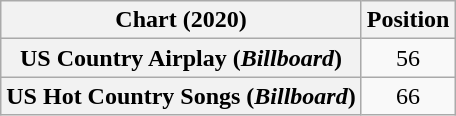<table class="wikitable sortable plainrowheaders" style="text-align:center">
<tr>
<th scope="col">Chart (2020)</th>
<th scope="col">Position</th>
</tr>
<tr>
<th scope="row">US Country Airplay (<em>Billboard</em>)</th>
<td>56</td>
</tr>
<tr>
<th scope="row">US Hot Country Songs (<em>Billboard</em>)</th>
<td>66</td>
</tr>
</table>
